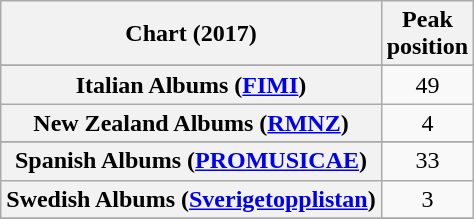<table class="wikitable sortable plainrowheaders" style="text-align:center">
<tr>
<th scope="col">Chart (2017)</th>
<th scope="col">Peak<br> position</th>
</tr>
<tr>
</tr>
<tr>
</tr>
<tr>
</tr>
<tr>
</tr>
<tr>
</tr>
<tr>
</tr>
<tr>
</tr>
<tr>
</tr>
<tr>
</tr>
<tr>
</tr>
<tr>
<th scope="row">Italian Albums (<a href='#'>FIMI</a>)</th>
<td>49</td>
</tr>
<tr>
<th scope="row">New Zealand Albums (<a href='#'>RMNZ</a>)</th>
<td>4</td>
</tr>
<tr>
</tr>
<tr>
</tr>
<tr>
<th scope="row">Spanish Albums (<a href='#'>PROMUSICAE</a>)</th>
<td>33</td>
</tr>
<tr>
<th scope="row">Swedish Albums (<a href='#'>Sverigetopplistan</a>)</th>
<td>3</td>
</tr>
<tr>
</tr>
<tr>
</tr>
<tr>
</tr>
<tr>
</tr>
</table>
